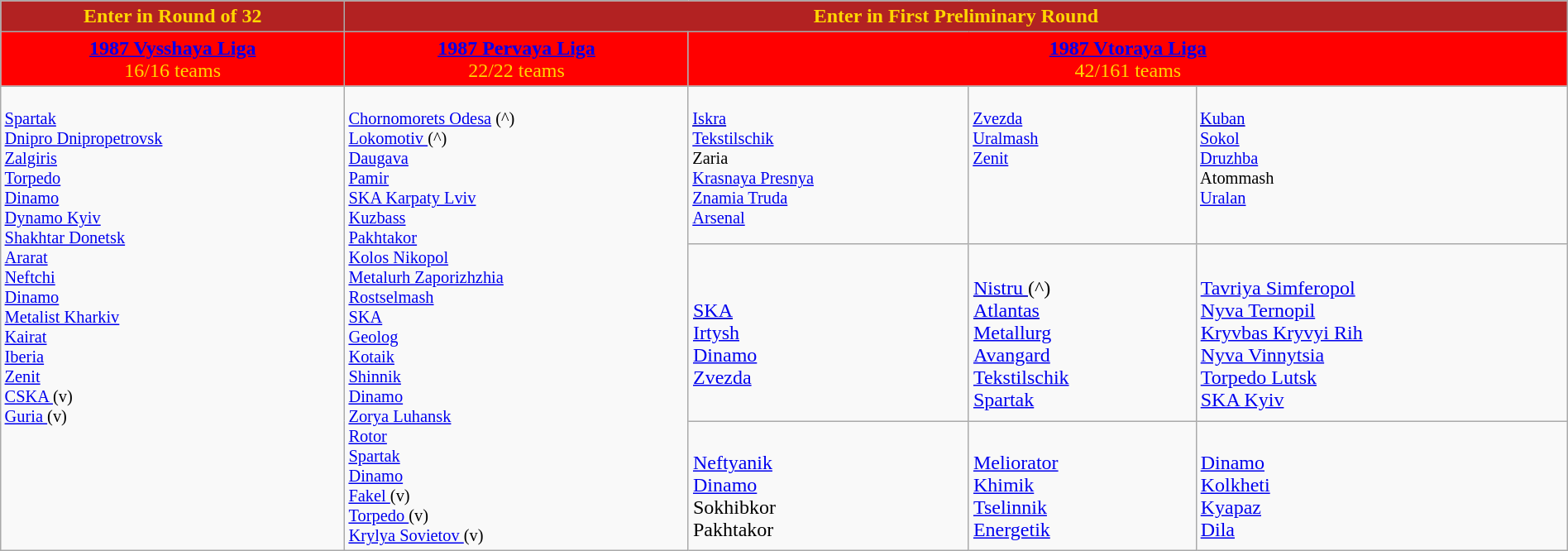<table class="wikitable" style="width:100%;">
<tr style="background:Firebrick; text-align:center;">
<td style="width:18%; color:Gold" colspan="1"><strong>Enter in Round of 32</strong></td>
<td style="width:82%; color:Gold" colspan="4"><strong>Enter in First Preliminary Round</strong></td>
</tr>
<tr style="background:Red;">
<td style="text-align:center; width:18%; color:Gold"><strong><a href='#'><span>1987 Vysshaya Liga</span></a></strong><br>16/16 teams</td>
<td style="text-align:center; width:18%; color:Gold"><strong><a href='#'><span>1987 Pervaya Liga</span></a></strong><br>22/22 teams</td>
<td style="text-align:center; width:46%; color:Gold" colspan=3><strong><a href='#'><span>1987 Vtoraya Liga</span></a></strong><br>42/161 teams</td>
</tr>
<tr style="vertical-align:top; font-size:85%;">
<td rowspan=3><br> <a href='#'>Spartak </a><br>
 <a href='#'>Dnipro Dnipropetrovsk</a><br>
 <a href='#'>Zalgiris </a><br>
 <a href='#'>Torpedo </a><br>
 <a href='#'>Dinamo </a><br>
 <a href='#'>Dynamo Kyiv</a><br>
 <a href='#'>Shakhtar Donetsk</a><br>
 <a href='#'>Ararat </a><br>
 <a href='#'>Neftchi </a><br>
 <a href='#'>Dinamo </a><br>
 <a href='#'>Metalist Kharkiv</a><br>
 <a href='#'>Kairat </a><br>
 <a href='#'>Iberia </a><br>
 <a href='#'>Zenit </a><br>
 <a href='#'>CSKA </a> (v)<br>
 <a href='#'>Guria </a> (v)</td>
<td rowspan=3><br> <a href='#'>Chornomorets Odesa</a> (^)<br>
 <a href='#'>Lokomotiv </a> (^)<br>
 <a href='#'>Daugava </a><br>
 <a href='#'>Pamir </a><br>
 <a href='#'>SKA Karpaty Lviv</a><br>
 <a href='#'>Kuzbass </a><br>
 <a href='#'>Pakhtakor </a><br>
 <a href='#'>Kolos Nikopol</a><br>
 <a href='#'>Metalurh Zaporizhzhia</a><br>
 <a href='#'>Rostselmash </a><br>
 <a href='#'>SKA </a><br>
 <a href='#'>Geolog </a><br>
 <a href='#'>Kotaik </a><br>
 <a href='#'>Shinnik </a><br>
 <a href='#'>Dinamo </a><br>
 <a href='#'>Zorya Luhansk</a><br>
 <a href='#'>Rotor </a><br>
 <a href='#'>Spartak </a><br>
 <a href='#'>Dinamo </a><br>
 <a href='#'>Fakel </a> (v)<br>
 <a href='#'>Torpedo </a> (v)<br>
 <a href='#'>Krylya Sovietov </a> (v)<br></td>
<td><br> <u><a href='#'>Iskra </a></u><br>
 <a href='#'>Tekstilschik </a><br>
 Zaria <br>
 <a href='#'>Krasnaya Presnya </a><br>
 <a href='#'>Znamia Truda </a><br>
 <a href='#'>Arsenal </a><br></td>
<td><br> <a href='#'>Zvezda </a><br>
 <a href='#'>Uralmash </a><br>
 <a href='#'>Zenit </a><br></td>
<td><br> <u><a href='#'>Kuban </a></u><br>
 <a href='#'>Sokol </a><br>
 <a href='#'>Druzhba </a><br>
 Atommash <br>
 <a href='#'>Uralan </a><br></td>
</tr>
<tr>
<td><br> <u><a href='#'>SKA </a></u><br>
 <a href='#'>Irtysh </a><br>
 <a href='#'>Dinamo </a><br>
 <a href='#'>Zvezda </a><br></td>
<td><br> <u><a href='#'>Nistru </a></u> (^)<br>
 <u><a href='#'>Atlantas </a></u><br>
 <a href='#'>Metallurg </a><br>
 <a href='#'>Avangard </a><br>
 <a href='#'>Tekstilschik </a><br>
 <a href='#'>Spartak </a><br></td>
<td><br> <a href='#'>Tavriya Simferopol</a><br>
 <a href='#'>Nyva Ternopil</a><br>
 <a href='#'>Kryvbas Kryvyi Rih</a><br>
 <a href='#'>Nyva Vinnytsia</a><br>
 <a href='#'>Torpedo Lutsk</a><br>
 <a href='#'>SKA Kyiv</a><br></td>
</tr>
<tr>
<td><br> <a href='#'>Neftyanik </a><br>
 <a href='#'>Dinamo </a><br>
 Sokhibkor <br>
 Pakhtakor <br></td>
<td><br> <a href='#'>Meliorator </a><br>
 <a href='#'>Khimik </a><br>
 <a href='#'>Tselinnik </a><br>
 <a href='#'>Energetik </a><br></td>
<td><br> <a href='#'>Dinamo </a><br>
 <a href='#'>Kolkheti </a><br>
 <a href='#'>Kyapaz </a><br>
 <a href='#'>Dila </a><br></td>
</tr>
</table>
